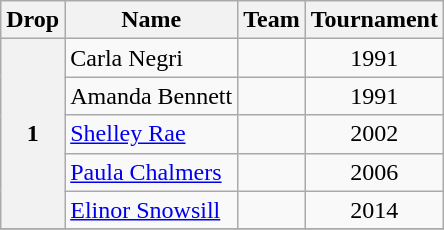<table class="wikitable">
<tr>
<th>Drop</th>
<th>Name</th>
<th>Team</th>
<th>Tournament</th>
</tr>
<tr>
<th rowspan = "5">1</th>
<td>Carla Negri</td>
<td></td>
<td align=center>1991</td>
</tr>
<tr>
<td>Amanda Bennett</td>
<td></td>
<td align=center>1991</td>
</tr>
<tr>
<td><a href='#'>Shelley Rae</a></td>
<td></td>
<td align=center>2002</td>
</tr>
<tr>
<td><a href='#'>Paula Chalmers</a></td>
<td></td>
<td align=center>2006</td>
</tr>
<tr>
<td><a href='#'>Elinor Snowsill</a></td>
<td></td>
<td align=center>2014</td>
</tr>
<tr>
</tr>
</table>
